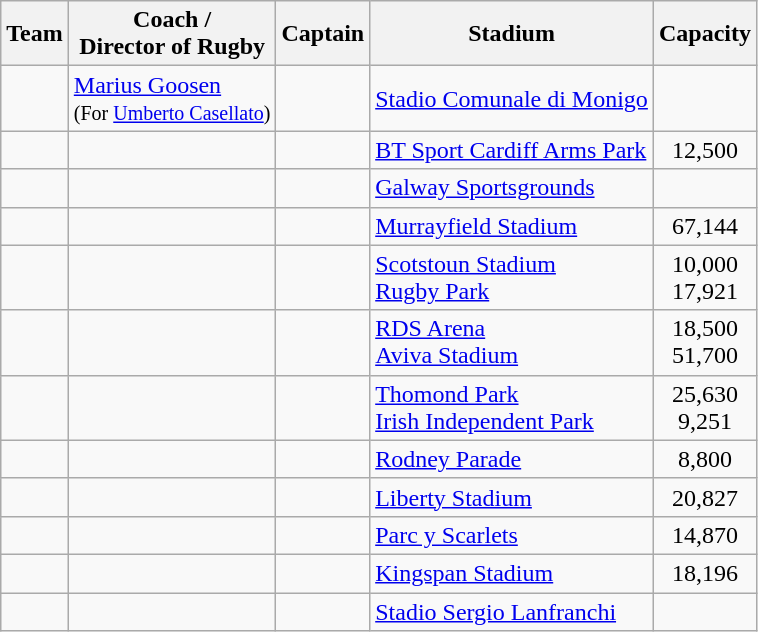<table class="wikitable sortable">
<tr>
<th>Team</th>
<th>Coach /<br>Director of Rugby</th>
<th>Captain</th>
<th>Stadium</th>
<th>Capacity</th>
</tr>
<tr>
<td></td>
<td> <a href='#'>Marius Goosen</a><br><small>(For  <a href='#'>Umberto Casellato</a>)</small></td>
<td></td>
<td><a href='#'>Stadio Comunale di Monigo</a></td>
<td style="text-align:center;"></td>
</tr>
<tr>
<td></td>
<td></td>
<td></td>
<td><a href='#'>BT Sport Cardiff Arms Park</a></td>
<td style="text-align:center;">12,500</td>
</tr>
<tr>
<td></td>
<td></td>
<td></td>
<td><a href='#'>Galway Sportsgrounds</a></td>
<td style="text-align:center;"></td>
</tr>
<tr>
<td></td>
<td></td>
<td></td>
<td><a href='#'>Murrayfield Stadium</a></td>
<td style="text-align:center;">67,144</td>
</tr>
<tr>
<td></td>
<td></td>
<td></td>
<td><a href='#'>Scotstoun Stadium</a><br><a href='#'>Rugby Park</a></td>
<td style="text-align:center;">10,000<br>17,921</td>
</tr>
<tr>
<td></td>
<td></td>
<td></td>
<td><a href='#'>RDS Arena</a><br><a href='#'>Aviva Stadium</a></td>
<td style="text-align:center;">18,500<br> 51,700</td>
</tr>
<tr>
<td></td>
<td></td>
<td></td>
<td><a href='#'>Thomond Park</a><br><a href='#'>Irish Independent Park</a></td>
<td style="text-align:center;">25,630<br>9,251</td>
</tr>
<tr>
<td></td>
<td></td>
<td></td>
<td><a href='#'>Rodney Parade</a></td>
<td style="text-align:center;">8,800</td>
</tr>
<tr>
<td></td>
<td></td>
<td></td>
<td><a href='#'>Liberty Stadium</a></td>
<td style="text-align:center;">20,827</td>
</tr>
<tr>
<td></td>
<td></td>
<td></td>
<td><a href='#'>Parc y Scarlets</a></td>
<td style="text-align:center;">14,870</td>
</tr>
<tr>
<td></td>
<td></td>
<td></td>
<td><a href='#'>Kingspan Stadium</a></td>
<td style="text-align:center;">18,196</td>
</tr>
<tr>
<td></td>
<td></td>
<td></td>
<td><a href='#'>Stadio Sergio Lanfranchi</a></td>
<td style="text-align:center;"></td>
</tr>
</table>
